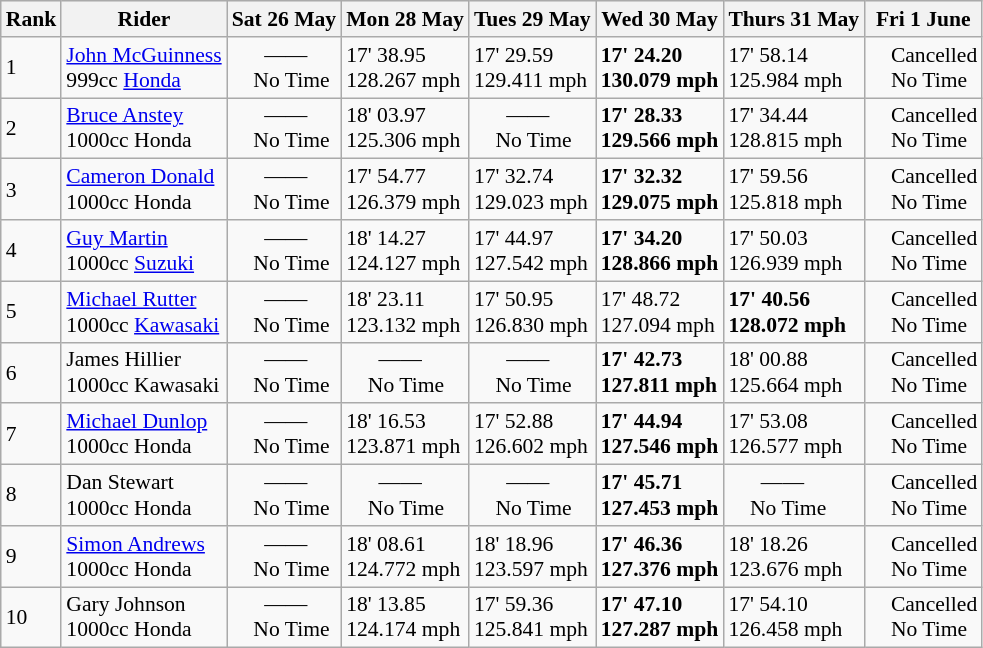<table class="wikitable" style="font-size: 90%;">
<tr style="background:#efefef;">
<th>Rank</th>
<th>Rider</th>
<th>Sat 26 May</th>
<th>Mon 28 May</th>
<th>Tues 29 May</th>
<th>Wed 30 May</th>
<th>Thurs 31 May</th>
<th>Fri 1 June</th>
</tr>
<tr>
<td>1</td>
<td> <a href='#'>John McGuinness</a><br> 999cc <a href='#'>Honda</a></td>
<td>      ——<br>    No Time</td>
<td>17' 38.95 <br> 128.267 mph</td>
<td>17' 29.59 <br> 129.411 mph</td>
<td><strong>17' 24.20 <br> 130.079 mph</strong></td>
<td>17' 58.14 <br> 125.984 mph</td>
<td>    Cancelled <br>     No Time</td>
</tr>
<tr>
<td>2</td>
<td> <a href='#'>Bruce Anstey</a><br> 1000cc Honda</td>
<td>      ——<br>    No Time</td>
<td>18' 03.97 <br> 125.306 mph</td>
<td>      ——<br>    No Time</td>
<td><strong>17' 28.33 <br> 129.566 mph</strong></td>
<td>17' 34.44 <br> 128.815 mph</td>
<td>    Cancelled <br>     No Time</td>
</tr>
<tr>
<td>3</td>
<td> <a href='#'>Cameron Donald</a><br> 1000cc Honda</td>
<td>      ——<br>    No Time</td>
<td>17' 54.77 <br> 126.379 mph</td>
<td>17' 32.74 <br> 129.023 mph</td>
<td><strong>17' 32.32 <br> 129.075 mph</strong></td>
<td>17' 59.56 <br> 125.818 mph</td>
<td>    Cancelled <br>     No Time</td>
</tr>
<tr>
<td>4</td>
<td> <a href='#'>Guy Martin</a><br> 1000cc <a href='#'>Suzuki</a></td>
<td>      ——<br>    No Time</td>
<td>18' 14.27 <br> 124.127 mph</td>
<td>17' 44.97 <br> 127.542 mph</td>
<td><strong>17' 34.20 <br> 128.866 mph</strong></td>
<td>17' 50.03 <br> 126.939 mph</td>
<td>    Cancelled <br>     No Time</td>
</tr>
<tr>
<td>5</td>
<td> <a href='#'>Michael Rutter</a><br> 1000cc <a href='#'>Kawasaki</a></td>
<td>      ——<br>    No Time</td>
<td>18' 23.11 <br> 123.132 mph</td>
<td>17' 50.95 <br> 126.830 mph</td>
<td>17' 48.72 <br> 127.094 mph</td>
<td><strong>17' 40.56 <br> 128.072 mph</strong></td>
<td>    Cancelled <br>     No Time</td>
</tr>
<tr>
<td>6</td>
<td> James Hillier<br> 1000cc Kawasaki</td>
<td>      ——<br>    No Time</td>
<td>      ——<br>    No Time</td>
<td>      ——<br>    No Time</td>
<td><strong>17' 42.73 <br> 127.811 mph</strong></td>
<td>18' 00.88 <br> 125.664 mph</td>
<td>    Cancelled <br>     No Time</td>
</tr>
<tr>
<td>7</td>
<td> <a href='#'>Michael Dunlop</a><br> 1000cc Honda</td>
<td>      ——<br>    No Time</td>
<td>18' 16.53 <br> 123.871 mph</td>
<td>17' 52.88 <br> 126.602 mph</td>
<td><strong>17' 44.94 <br> 127.546 mph</strong></td>
<td>17' 53.08 <br> 126.577 mph</td>
<td>    Cancelled <br>     No Time</td>
</tr>
<tr>
<td>8</td>
<td> Dan Stewart<br> 1000cc Honda</td>
<td>      ——<br>    No Time</td>
<td>      ——<br>    No Time</td>
<td>      ——<br>    No Time</td>
<td><strong>17' 45.71 <br> 127.453 mph</strong></td>
<td>      ——<br>    No Time</td>
<td>    Cancelled <br>     No Time</td>
</tr>
<tr>
<td>9</td>
<td> <a href='#'>Simon Andrews</a><br> 1000cc Honda</td>
<td>      ——<br>    No Time</td>
<td>18' 08.61 <br> 124.772 mph</td>
<td>18' 18.96 <br> 123.597 mph</td>
<td><strong>17' 46.36 <br> 127.376 mph</strong></td>
<td>18' 18.26 <br> 123.676 mph</td>
<td>    Cancelled <br>     No Time</td>
</tr>
<tr>
<td>10</td>
<td> Gary Johnson<br> 1000cc Honda</td>
<td>      ——<br>    No Time</td>
<td>18' 13.85 <br> 124.174 mph</td>
<td>17' 59.36 <br> 125.841 mph</td>
<td><strong>17' 47.10 <br> 127.287 mph</strong></td>
<td>17' 54.10 <br> 126.458 mph</td>
<td>    Cancelled <br>     No Time</td>
</tr>
</table>
